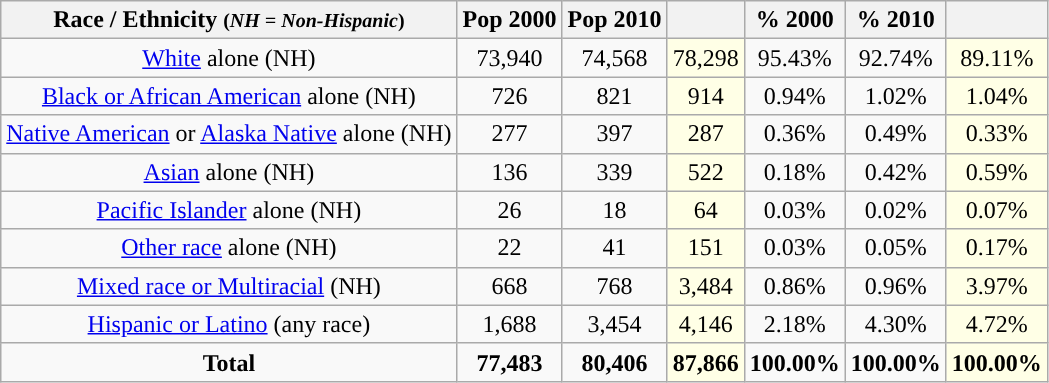<table class="wikitable" style="text-align:center;">
<tr>
<th>Race / Ethnicity <small>(<em>NH = Non-Hispanic</em>)</small></th>
<th>Pop 2000</th>
<th>Pop 2010</th>
<th></th>
<th>% 2000</th>
<th>% 2010</th>
<th></th>
</tr>
<tr>
<td><a href='#'>White</a> alone (NH)</td>
<td>73,940</td>
<td>74,568</td>
<td style='background: #ffffe6;'>78,298</td>
<td>95.43%</td>
<td>92.74%</td>
<td style='background: #ffffe6;'>89.11%</td>
</tr>
<tr>
<td><a href='#'>Black or African American</a> alone (NH)</td>
<td>726</td>
<td>821</td>
<td style='background: #ffffe6;'>914</td>
<td>0.94%</td>
<td>1.02%</td>
<td style='background: #ffffe6;'>1.04%</td>
</tr>
<tr>
<td><a href='#'>Native American</a> or <a href='#'>Alaska Native</a> alone (NH)</td>
<td>277</td>
<td>397</td>
<td style='background: #ffffe6;'>287</td>
<td>0.36%</td>
<td>0.49%</td>
<td style='background: #ffffe6;'>0.33%</td>
</tr>
<tr>
<td><a href='#'>Asian</a> alone (NH)</td>
<td>136</td>
<td>339</td>
<td style='background: #ffffe6;'>522</td>
<td>0.18%</td>
<td>0.42%</td>
<td style='background: #ffffe6;'>0.59%</td>
</tr>
<tr>
<td><a href='#'>Pacific Islander</a> alone (NH)</td>
<td>26</td>
<td>18</td>
<td style='background: #ffffe6;'>64</td>
<td>0.03%</td>
<td>0.02%</td>
<td style='background: #ffffe6;'>0.07%</td>
</tr>
<tr>
<td><a href='#'>Other race</a> alone (NH)</td>
<td>22</td>
<td>41</td>
<td style='background: #ffffe6;'>151</td>
<td>0.03%</td>
<td>0.05%</td>
<td style='background: #ffffe6;'>0.17%</td>
</tr>
<tr>
<td><a href='#'>Mixed race or Multiracial</a> (NH)</td>
<td>668</td>
<td>768</td>
<td style='background: #ffffe6;'>3,484</td>
<td>0.86%</td>
<td>0.96%</td>
<td style='background: #ffffe6;'>3.97%</td>
</tr>
<tr>
<td><a href='#'>Hispanic or Latino</a> (any race)</td>
<td>1,688</td>
<td>3,454</td>
<td style='background: #ffffe6;'>4,146</td>
<td>2.18%</td>
<td>4.30%</td>
<td style='background: #ffffe6;'>4.72%</td>
</tr>
<tr>
<td><strong>Total</strong></td>
<td><strong>77,483</strong></td>
<td><strong>80,406</strong></td>
<td style='background: #ffffe6;'><strong>87,866</strong></td>
<td><strong>100.00%</strong></td>
<td><strong>100.00%</strong></td>
<td style='background: #ffffe6;'><strong>100.00%</strong></td>
</tr>
</table>
